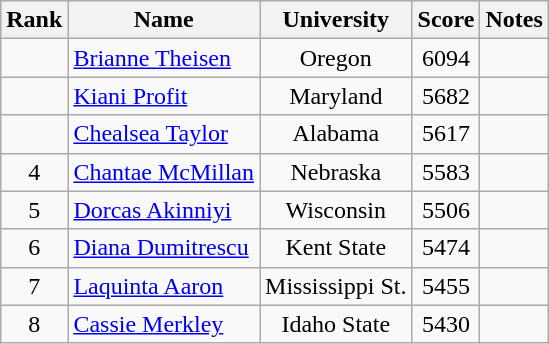<table class="wikitable sortable" style="text-align:center">
<tr>
<th>Rank</th>
<th>Name</th>
<th>University</th>
<th>Score</th>
<th>Notes</th>
</tr>
<tr>
<td></td>
<td align=left><a href='#'>Brianne Theisen</a> </td>
<td>Oregon</td>
<td>6094</td>
<td></td>
</tr>
<tr>
<td></td>
<td align=left><a href='#'>Kiani Profit</a></td>
<td>Maryland</td>
<td>5682</td>
<td></td>
</tr>
<tr>
<td></td>
<td align=left><a href='#'>Chealsea Taylor</a></td>
<td>Alabama</td>
<td>5617</td>
<td></td>
</tr>
<tr>
<td>4</td>
<td align=left><a href='#'>Chantae McMillan</a></td>
<td>Nebraska</td>
<td>5583</td>
<td></td>
</tr>
<tr>
<td>5</td>
<td align=left><a href='#'>Dorcas Akinniyi</a></td>
<td>Wisconsin</td>
<td>5506</td>
<td></td>
</tr>
<tr>
<td>6</td>
<td align=left><a href='#'>Diana Dumitrescu</a></td>
<td>Kent State</td>
<td>5474</td>
<td></td>
</tr>
<tr>
<td>7</td>
<td align=left><a href='#'>Laquinta Aaron</a></td>
<td>Mississippi St.</td>
<td>5455</td>
<td></td>
</tr>
<tr>
<td>8</td>
<td align=left><a href='#'>Cassie Merkley</a></td>
<td>Idaho State</td>
<td>5430</td>
<td></td>
</tr>
</table>
